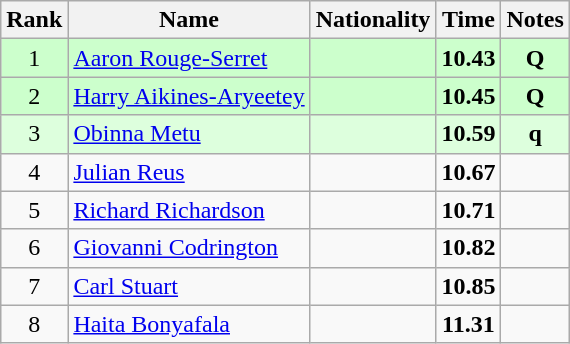<table class="wikitable sortable" style="text-align:center">
<tr>
<th>Rank</th>
<th>Name</th>
<th>Nationality</th>
<th>Time</th>
<th>Notes</th>
</tr>
<tr bgcolor=ccffcc>
<td>1</td>
<td align=left><a href='#'>Aaron Rouge-Serret</a></td>
<td align=left></td>
<td><strong>10.43</strong></td>
<td><strong>Q</strong></td>
</tr>
<tr bgcolor=ccffcc>
<td>2</td>
<td align=left><a href='#'>Harry Aikines-Aryeetey</a></td>
<td align=left></td>
<td><strong>10.45</strong></td>
<td><strong>Q</strong></td>
</tr>
<tr bgcolor=ddffdd>
<td>3</td>
<td align=left><a href='#'>Obinna Metu</a></td>
<td align=left></td>
<td><strong>10.59</strong></td>
<td><strong>q</strong></td>
</tr>
<tr>
<td>4</td>
<td align=left><a href='#'>Julian Reus</a></td>
<td align=left></td>
<td><strong>10.67</strong></td>
<td></td>
</tr>
<tr>
<td>5</td>
<td align=left><a href='#'>Richard Richardson</a></td>
<td align=left></td>
<td><strong>10.71</strong></td>
<td></td>
</tr>
<tr>
<td>6</td>
<td align=left><a href='#'>Giovanni Codrington</a></td>
<td align=left></td>
<td><strong>10.82</strong></td>
<td></td>
</tr>
<tr>
<td>7</td>
<td align=left><a href='#'>Carl Stuart</a></td>
<td align=left></td>
<td><strong>10.85</strong></td>
<td></td>
</tr>
<tr>
<td>8</td>
<td align=left><a href='#'>Haita Bonyafala</a></td>
<td align=left></td>
<td><strong>11.31</strong></td>
<td></td>
</tr>
</table>
